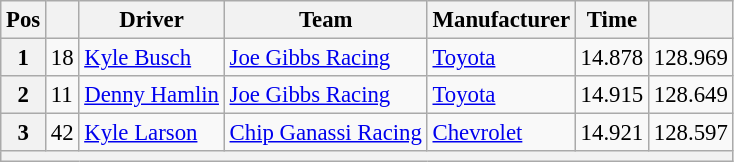<table class="wikitable" style="font-size:95%">
<tr>
<th>Pos</th>
<th></th>
<th>Driver</th>
<th>Team</th>
<th>Manufacturer</th>
<th>Time</th>
<th></th>
</tr>
<tr>
<th>1</th>
<td>18</td>
<td><a href='#'>Kyle Busch</a></td>
<td><a href='#'>Joe Gibbs Racing</a></td>
<td><a href='#'>Toyota</a></td>
<td>14.878</td>
<td>128.969</td>
</tr>
<tr>
<th>2</th>
<td>11</td>
<td><a href='#'>Denny Hamlin</a></td>
<td><a href='#'>Joe Gibbs Racing</a></td>
<td><a href='#'>Toyota</a></td>
<td>14.915</td>
<td>128.649</td>
</tr>
<tr>
<th>3</th>
<td>42</td>
<td><a href='#'>Kyle Larson</a></td>
<td><a href='#'>Chip Ganassi Racing</a></td>
<td><a href='#'>Chevrolet</a></td>
<td>14.921</td>
<td>128.597</td>
</tr>
<tr>
<th colspan="7"></th>
</tr>
</table>
